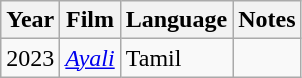<table class="wikitable sortable">
<tr>
<th>Year</th>
<th>Film</th>
<th>Language</th>
<th>Notes</th>
</tr>
<tr>
<td>2023</td>
<td><em><a href='#'>Ayali</a></em></td>
<td>Tamil</td>
<td></td>
</tr>
</table>
